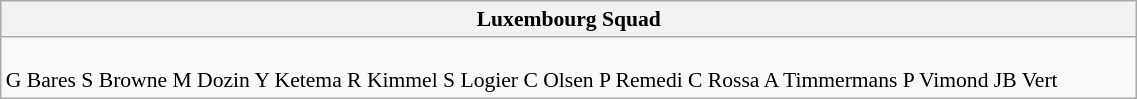<table class="wikitable" style="text-align:left; font-size:90%; width:60%">
<tr>
<th colspan="100%">Luxembourg Squad</th>
</tr>
<tr valign="top">
<td><br>G Bares
S Browne
M Dozin
Y Ketema
R Kimmel
S Logier
C Olsen
P Remedi
C Rossa
A Timmermans
P Vimond
JB Vert</td>
</tr>
</table>
